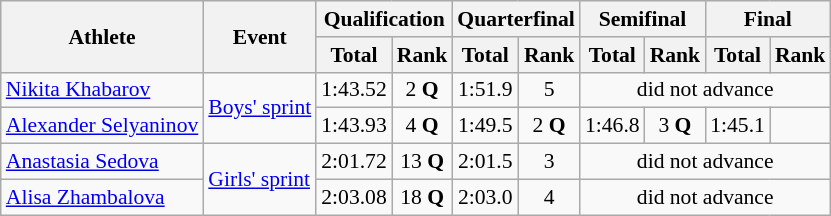<table class="wikitable" style="font-size:90%; text-align:center;">
<tr>
<th rowspan=2>Athlete</th>
<th rowspan=2>Event</th>
<th colspan=2>Qualification</th>
<th colspan=2>Quarterfinal</th>
<th colspan=2>Semifinal</th>
<th colspan=2>Final</th>
</tr>
<tr>
<th>Total</th>
<th>Rank</th>
<th>Total</th>
<th>Rank</th>
<th>Total</th>
<th>Rank</th>
<th>Total</th>
<th>Rank</th>
</tr>
<tr>
<td align=left><a href='#'>Nikita Khabarov</a></td>
<td rowspan=2 align=left><a href='#'>Boys' sprint</a></td>
<td>1:43.52</td>
<td>2 <strong>Q</strong></td>
<td>1:51.9</td>
<td>5</td>
<td colspan=4>did not advance</td>
</tr>
<tr>
<td align=left><a href='#'>Alexander Selyaninov</a></td>
<td>1:43.93</td>
<td>4 <strong>Q</strong></td>
<td>1:49.5</td>
<td>2 <strong>Q</strong></td>
<td>1:46.8</td>
<td>3 <strong>Q</strong></td>
<td>1:45.1</td>
<td></td>
</tr>
<tr>
<td align=left><a href='#'>Anastasia Sedova</a></td>
<td rowspan=2 align=left><a href='#'>Girls' sprint</a></td>
<td>2:01.72</td>
<td>13 <strong>Q</strong></td>
<td>2:01.5</td>
<td>3</td>
<td colspan=4>did not advance</td>
</tr>
<tr>
<td align=left><a href='#'>Alisa Zhambalova</a></td>
<td>2:03.08</td>
<td>18 <strong>Q</strong></td>
<td>2:03.0</td>
<td>4</td>
<td colspan=4>did not advance</td>
</tr>
</table>
